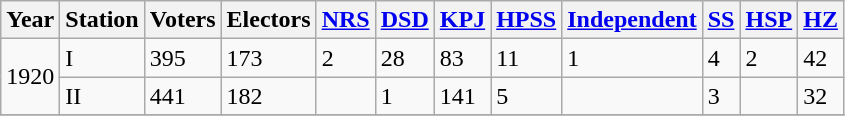<table class="wikitable sortable sticky-header">
<tr>
<th>Year</th>
<th>Station</th>
<th>Voters</th>
<th>Electors</th>
<th><a href='#'>NRS</a></th>
<th><a href='#'>DSD</a></th>
<th><a href='#'>KPJ</a></th>
<th><a href='#'>HPSS</a></th>
<th><a href='#'>Independent</a></th>
<th><a href='#'>SS</a></th>
<th><a href='#'>HSP</a></th>
<th><a href='#'>HZ</a></th>
</tr>
<tr>
<td rowspan="2">1920</td>
<td>I</td>
<td>395</td>
<td>173</td>
<td>2</td>
<td>28</td>
<td>83</td>
<td>11</td>
<td>1</td>
<td>4</td>
<td>2</td>
<td>42</td>
</tr>
<tr>
<td>II</td>
<td>441</td>
<td>182</td>
<td></td>
<td>1</td>
<td>141</td>
<td>5</td>
<td></td>
<td>3</td>
<td></td>
<td>32</td>
</tr>
<tr>
</tr>
</table>
